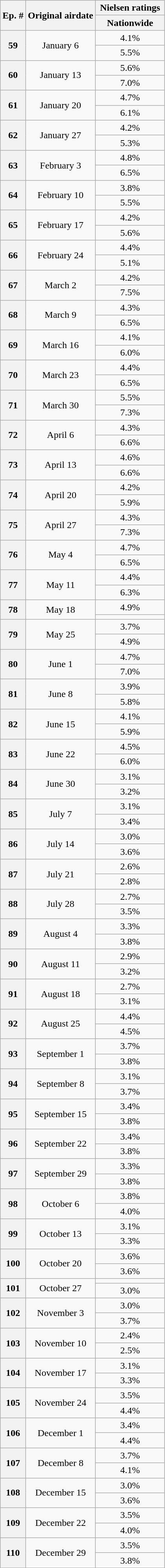<table class="wikitable" style="text-align:center;">
<tr>
<th rowspan=2style= width:40px;>Ep. #</th>
<th rowspan=2style=width:135px;>Original airdate</th>
<th width=110><strong>Nielsen ratings</strong></th>
</tr>
<tr>
<th><strong>Nationwide</strong></th>
</tr>
<tr>
<th rowspan=2>59</th>
<td rowspan=2>January 6</td>
<td>4.1%</td>
</tr>
<tr>
<td>5.5%</td>
</tr>
<tr>
<th rowspan=2>60</th>
<td rowspan=2>January 13</td>
<td>5.6%</td>
</tr>
<tr>
<td>7.0%</td>
</tr>
<tr>
<th rowspan=2>61</th>
<td rowspan=2>January 20</td>
<td>4.7%</td>
</tr>
<tr>
<td>6.1%</td>
</tr>
<tr>
<th rowspan=2>62</th>
<td rowspan=2>January 27</td>
<td>4.2%</td>
</tr>
<tr>
<td>5.3%</td>
</tr>
<tr>
<th rowspan=2>63</th>
<td rowspan=2>February 3</td>
<td>4.8%</td>
</tr>
<tr>
<td>6.5%</td>
</tr>
<tr>
<th rowspan=2>64</th>
<td rowspan=2>February 10</td>
<td>3.8%</td>
</tr>
<tr>
<td>5.5%</td>
</tr>
<tr>
<th rowspan=2>65</th>
<td rowspan=2>February 17</td>
<td>4.2%</td>
</tr>
<tr>
<td>5.6%</td>
</tr>
<tr>
<th rowspan=2>66</th>
<td rowspan=2>February 24</td>
<td>4.4%</td>
</tr>
<tr>
<td>5.1%</td>
</tr>
<tr>
<th rowspan=2>67</th>
<td rowspan=2>March 2</td>
<td>4.2%</td>
</tr>
<tr>
<td>7.5%</td>
</tr>
<tr>
<th rowspan=2>68</th>
<td rowspan=2>March 9</td>
<td>4.3%</td>
</tr>
<tr>
<td>6.5%</td>
</tr>
<tr>
<th rowspan=2>69</th>
<td rowspan=2>March 16</td>
<td>4.1%</td>
</tr>
<tr>
<td>6.0%</td>
</tr>
<tr>
<th rowspan=2>70</th>
<td rowspan=2>March 23</td>
<td>4.4%</td>
</tr>
<tr>
<td>6.5%</td>
</tr>
<tr>
<th rowspan=2>71</th>
<td rowspan=2>March 30</td>
<td>5.5%</td>
</tr>
<tr>
<td>7.3%</td>
</tr>
<tr>
<th rowspan=2>72</th>
<td rowspan=2>April 6</td>
<td>4.3%</td>
</tr>
<tr>
<td>6.6%</td>
</tr>
<tr>
<th rowspan=2>73</th>
<td rowspan=2>April 13</td>
<td>4.6%</td>
</tr>
<tr>
<td>6.6%</td>
</tr>
<tr>
<th rowspan=2>74</th>
<td rowspan=2>April 20</td>
<td>4.2%</td>
</tr>
<tr>
<td>5.9%</td>
</tr>
<tr>
<th rowspan=2>75</th>
<td rowspan=2>April 27</td>
<td>4.3%</td>
</tr>
<tr>
<td>7.3%</td>
</tr>
<tr>
<th rowspan=2>76</th>
<td rowspan=2>May 4</td>
<td>4.7%</td>
</tr>
<tr>
<td>6.5%</td>
</tr>
<tr>
<th rowspan=2>77</th>
<td rowspan=2>May 11</td>
<td>4.4%</td>
</tr>
<tr>
<td>6.3%</td>
</tr>
<tr>
<th rowspan=2>78</th>
<td rowspan=2>May 18</td>
<td>4.9%</td>
</tr>
<tr>
<td></td>
</tr>
<tr>
<th rowspan=2>79</th>
<td rowspan=2>May 25</td>
<td>3.7%</td>
</tr>
<tr>
<td>4.9%</td>
</tr>
<tr>
<th rowspan=2>80</th>
<td rowspan=2>June 1</td>
<td>4.7%</td>
</tr>
<tr>
<td>7.0%</td>
</tr>
<tr>
<th rowspan=2>81</th>
<td rowspan=2>June 8</td>
<td>3.9%</td>
</tr>
<tr>
<td>5.8%</td>
</tr>
<tr>
<th rowspan=2>82</th>
<td rowspan=2>June 15</td>
<td>4.1%</td>
</tr>
<tr>
<td>5.9%</td>
</tr>
<tr>
<th rowspan=2>83</th>
<td rowspan=2>June 22</td>
<td>4.5%</td>
</tr>
<tr>
<td>6.0%</td>
</tr>
<tr>
<th rowspan=2>84</th>
<td rowspan=2>June 30</td>
<td>3.1%</td>
</tr>
<tr>
<td>3.2%</td>
</tr>
<tr>
<th rowspan=2>85</th>
<td rowspan=2>July 7</td>
<td>3.1%</td>
</tr>
<tr>
<td>3.4%</td>
</tr>
<tr>
<th rowspan=2>86</th>
<td rowspan=2>July 14</td>
<td>3.0%</td>
</tr>
<tr>
<td>3.6%</td>
</tr>
<tr>
<th rowspan=2>87</th>
<td rowspan=2>July 21</td>
<td>2.6%</td>
</tr>
<tr>
<td>2.8%</td>
</tr>
<tr>
<th rowspan=2>88</th>
<td rowspan=2>July 28</td>
<td>2.7%</td>
</tr>
<tr>
<td>3.5%</td>
</tr>
<tr>
<th rowspan=2>89</th>
<td rowspan=2>August 4</td>
<td>3.3%</td>
</tr>
<tr>
<td>3.8%</td>
</tr>
<tr>
<th rowspan=2>90</th>
<td rowspan=2>August 11</td>
<td>2.9%</td>
</tr>
<tr>
<td>3.2%</td>
</tr>
<tr>
<th rowspan=2>91</th>
<td rowspan=2>August 18</td>
<td>2.7%</td>
</tr>
<tr>
<td>3.1%</td>
</tr>
<tr>
<th rowspan=2>92</th>
<td rowspan=2>August 25</td>
<td>4.4%</td>
</tr>
<tr>
<td>4.5%</td>
</tr>
<tr>
<th rowspan=2>93</th>
<td rowspan=2>September 1</td>
<td>3.7%</td>
</tr>
<tr>
<td>3.8%</td>
</tr>
<tr>
<th rowspan=2>94</th>
<td rowspan=2>September 8</td>
<td>3.1%</td>
</tr>
<tr>
<td>3.7%</td>
</tr>
<tr>
<th rowspan=2>95</th>
<td rowspan=2>September 15</td>
<td>3.4%</td>
</tr>
<tr>
<td>3.8%</td>
</tr>
<tr>
<th rowspan=2>96</th>
<td rowspan=2>September 22</td>
<td>3.4%</td>
</tr>
<tr>
<td>3.8%</td>
</tr>
<tr>
<th rowspan=2>97</th>
<td rowspan=2>September 29</td>
<td>3.3%</td>
</tr>
<tr>
<td>3.8%</td>
</tr>
<tr>
<th rowspan=2>98</th>
<td rowspan=2>October 6</td>
<td>3.8%</td>
</tr>
<tr>
<td>4.0%</td>
</tr>
<tr>
<th rowspan=2>99</th>
<td rowspan=2>October 13</td>
<td>3.1%</td>
</tr>
<tr>
<td>3.3%</td>
</tr>
<tr>
<th rowspan=2>100</th>
<td rowspan=2>October 20</td>
<td>3.6%</td>
</tr>
<tr>
<td>3.6%</td>
</tr>
<tr>
<th rowspan=2>101</th>
<td rowspan=2>October 27</td>
<td></td>
</tr>
<tr>
<td>3.0%</td>
</tr>
<tr>
<th rowspan=2>102</th>
<td rowspan=2>November 3</td>
<td>3.0%</td>
</tr>
<tr>
<td>3.7%</td>
</tr>
<tr>
<th rowspan=2>103</th>
<td rowspan=2>November 10</td>
<td>2.4%</td>
</tr>
<tr>
<td>2.5%</td>
</tr>
<tr>
<th rowspan=2>104</th>
<td rowspan=2>November 17</td>
<td>3.1%</td>
</tr>
<tr>
<td>3.3%</td>
</tr>
<tr>
<th rowspan=2>105</th>
<td rowspan=2>November 24</td>
<td>3.5%</td>
</tr>
<tr>
<td>4.4%</td>
</tr>
<tr>
<th rowspan=2>106</th>
<td rowspan=2>December 1</td>
<td>3.4%</td>
</tr>
<tr>
<td>4.4%</td>
</tr>
<tr>
<th rowspan=2>107</th>
<td rowspan=2>December 8</td>
<td>3.7%</td>
</tr>
<tr>
<td>4.1%</td>
</tr>
<tr>
<th rowspan=2>108</th>
<td rowspan=2>December 15</td>
<td>3.0%</td>
</tr>
<tr>
<td>3.6%</td>
</tr>
<tr>
<th rowspan=2>109</th>
<td rowspan=2>December 22</td>
<td>3.5%</td>
</tr>
<tr>
<td>4.0%</td>
</tr>
<tr>
<th rowspan=2>110</th>
<td rowspan=2>December 29</td>
<td>3.5%</td>
</tr>
<tr>
<td>3.8%</td>
</tr>
<tr>
</tr>
</table>
